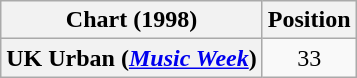<table class="wikitable plainrowheaders" style="text-align:center">
<tr>
<th>Chart (1998)</th>
<th>Position</th>
</tr>
<tr>
<th scope="row">UK Urban (<em><a href='#'>Music Week</a></em>)</th>
<td>33</td>
</tr>
</table>
